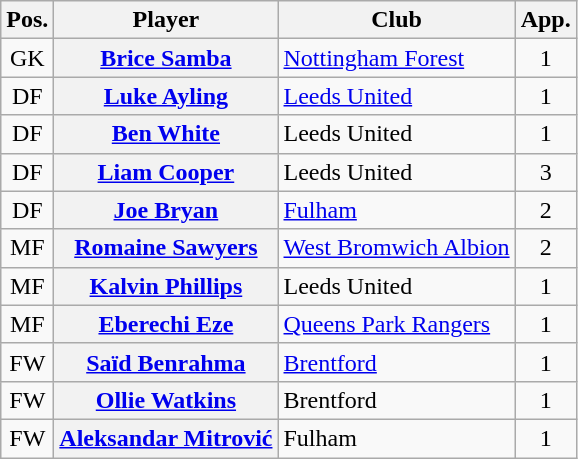<table class="wikitable plainrowheaders" style="text-align: left">
<tr>
<th scope="col">Pos.</th>
<th scope="col">Player</th>
<th scope="col">Club</th>
<th scope="col">App.</th>
</tr>
<tr>
<td style="text-align:center">GK</td>
<th scope="row"><a href='#'>Brice Samba</a></th>
<td><a href='#'>Nottingham Forest</a></td>
<td style="text-align:center">1</td>
</tr>
<tr>
<td style="text-align:center">DF</td>
<th scope="row"><a href='#'>Luke Ayling</a></th>
<td><a href='#'>Leeds United</a></td>
<td style="text-align:center">1</td>
</tr>
<tr>
<td style="text-align:center">DF</td>
<th scope="row"><a href='#'>Ben White</a></th>
<td>Leeds United</td>
<td style="text-align:center">1</td>
</tr>
<tr>
<td style="text-align:center">DF</td>
<th scope="row"><a href='#'>Liam Cooper</a> </th>
<td>Leeds United</td>
<td style="text-align:center">3</td>
</tr>
<tr>
<td style="text-align:center">DF</td>
<th scope="row"><a href='#'>Joe Bryan</a></th>
<td><a href='#'>Fulham</a></td>
<td style="text-align:center">2</td>
</tr>
<tr>
<td style="text-align:center">MF</td>
<th scope="row"><a href='#'>Romaine Sawyers</a></th>
<td><a href='#'>West Bromwich Albion</a></td>
<td style="text-align:center">2</td>
</tr>
<tr>
<td style="text-align:center">MF</td>
<th scope="row"><a href='#'>Kalvin Phillips</a></th>
<td>Leeds United</td>
<td style="text-align:center">1</td>
</tr>
<tr>
<td style="text-align:center">MF</td>
<th scope="row"><a href='#'>Eberechi Eze</a></th>
<td><a href='#'>Queens Park Rangers</a></td>
<td style="text-align:center">1</td>
</tr>
<tr>
<td style="text-align:center">FW</td>
<th scope="row"><a href='#'>Saïd Benrahma</a></th>
<td><a href='#'>Brentford</a></td>
<td style="text-align:center">1</td>
</tr>
<tr>
<td style="text-align:center">FW</td>
<th scope="row"><a href='#'>Ollie Watkins</a></th>
<td>Brentford</td>
<td style="text-align:center">1</td>
</tr>
<tr>
<td style="text-align:center">FW</td>
<th scope="row"><a href='#'>Aleksandar Mitrović</a></th>
<td>Fulham</td>
<td style="text-align:center">1</td>
</tr>
</table>
